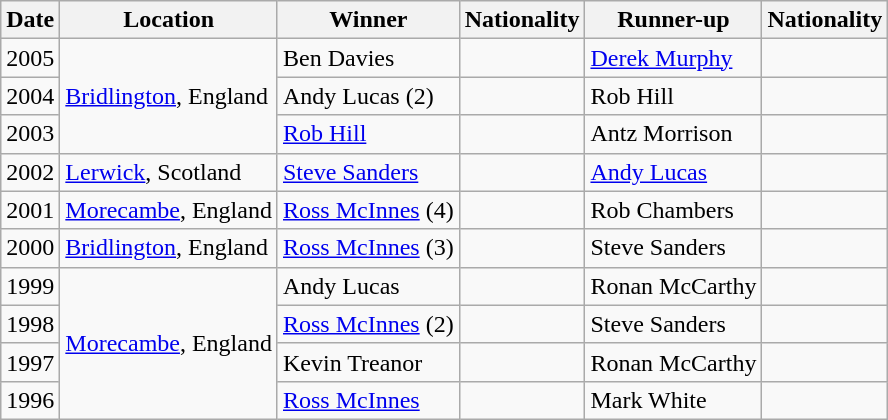<table class="wikitable">
<tr>
<th>Date</th>
<th>Location</th>
<th>Winner</th>
<th>Nationality</th>
<th>Runner-up</th>
<th>Nationality</th>
</tr>
<tr>
<td>2005</td>
<td rowspan="3"><a href='#'>Bridlington</a>, England</td>
<td>Ben Davies</td>
<td></td>
<td><a href='#'>Derek Murphy</a></td>
<td></td>
</tr>
<tr>
<td>2004</td>
<td>Andy Lucas (2)</td>
<td></td>
<td>Rob Hill</td>
<td></td>
</tr>
<tr>
<td>2003</td>
<td><a href='#'>Rob Hill</a></td>
<td></td>
<td>Antz Morrison</td>
<td></td>
</tr>
<tr>
<td>2002</td>
<td><a href='#'>Lerwick</a>, Scotland</td>
<td><a href='#'>Steve Sanders</a></td>
<td></td>
<td><a href='#'>Andy Lucas</a></td>
<td></td>
</tr>
<tr>
<td>2001</td>
<td><a href='#'>Morecambe</a>, England</td>
<td><a href='#'>Ross McInnes</a> (4)</td>
<td></td>
<td>Rob Chambers</td>
<td></td>
</tr>
<tr>
<td>2000</td>
<td><a href='#'>Bridlington</a>, England</td>
<td><a href='#'>Ross McInnes</a> (3)</td>
<td></td>
<td>Steve Sanders</td>
<td></td>
</tr>
<tr>
<td>1999</td>
<td rowspan="4"><a href='#'>Morecambe</a>, England</td>
<td>Andy Lucas</td>
<td></td>
<td>Ronan McCarthy</td>
<td></td>
</tr>
<tr>
<td>1998</td>
<td><a href='#'>Ross McInnes</a> (2)</td>
<td></td>
<td>Steve Sanders</td>
<td></td>
</tr>
<tr>
<td>1997</td>
<td>Kevin Treanor</td>
<td></td>
<td>Ronan McCarthy</td>
<td></td>
</tr>
<tr>
<td>1996</td>
<td><a href='#'>Ross McInnes</a></td>
<td></td>
<td>Mark White</td>
<td></td>
</tr>
</table>
